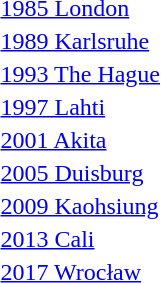<table>
<tr>
<td><a href='#'>1985 London</a></td>
<td></td>
<td></td>
<td></td>
</tr>
<tr>
<td><a href='#'>1989 Karlsruhe</a></td>
<td></td>
<td></td>
<td></td>
</tr>
<tr>
<td><a href='#'>1993 The Hague</a></td>
<td></td>
<td></td>
<td></td>
</tr>
<tr>
<td><a href='#'>1997 Lahti</a></td>
<td></td>
<td></td>
<td></td>
</tr>
<tr>
<td><a href='#'>2001 Akita</a></td>
<td></td>
<td></td>
<td></td>
</tr>
<tr>
<td><a href='#'>2005 Duisburg</a></td>
<td></td>
<td></td>
<td></td>
</tr>
<tr>
<td><a href='#'>2009 Kaohsiung</a></td>
<td></td>
<td></td>
<td></td>
</tr>
<tr>
<td><a href='#'>2013 Cali</a></td>
<td></td>
<td></td>
<td></td>
</tr>
<tr>
<td><a href='#'>2017 Wrocław</a></td>
<td></td>
<td></td>
<td></td>
</tr>
</table>
